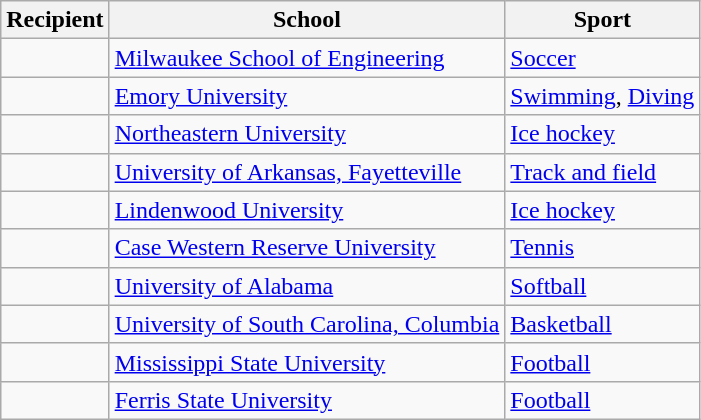<table class="wikitable sortable">
<tr>
<th>Recipient</th>
<th>School</th>
<th>Sport</th>
</tr>
<tr>
<td></td>
<td><a href='#'>Milwaukee School of Engineering</a></td>
<td><a href='#'>Soccer</a></td>
</tr>
<tr>
<td></td>
<td><a href='#'>Emory University</a></td>
<td><a href='#'>Swimming</a>, <a href='#'>Diving</a></td>
</tr>
<tr>
<td></td>
<td><a href='#'>Northeastern University</a></td>
<td><a href='#'>Ice hockey</a></td>
</tr>
<tr>
<td></td>
<td><a href='#'>University of Arkansas, Fayetteville</a></td>
<td><a href='#'>Track and field</a></td>
</tr>
<tr>
<td></td>
<td><a href='#'>Lindenwood University</a></td>
<td><a href='#'>Ice hockey</a></td>
</tr>
<tr>
<td></td>
<td><a href='#'>Case Western Reserve University</a></td>
<td><a href='#'>Tennis</a></td>
</tr>
<tr>
<td></td>
<td><a href='#'>University of Alabama</a></td>
<td><a href='#'>Softball</a></td>
</tr>
<tr>
<td></td>
<td><a href='#'>University of South Carolina, Columbia</a></td>
<td><a href='#'>Basketball</a></td>
</tr>
<tr>
<td></td>
<td><a href='#'>Mississippi State University</a></td>
<td><a href='#'>Football</a></td>
</tr>
<tr>
<td></td>
<td><a href='#'>Ferris State University</a></td>
<td><a href='#'>Football</a></td>
</tr>
</table>
